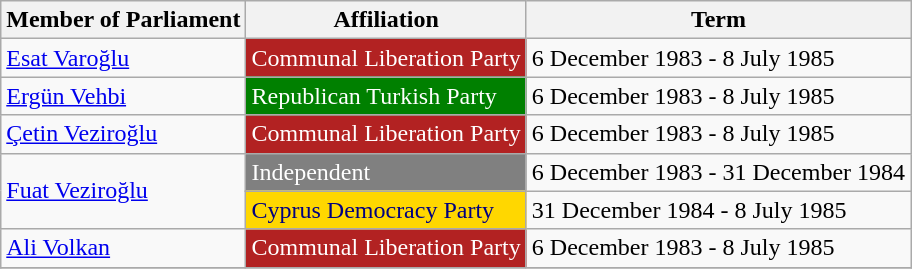<table class="wikitable">
<tr>
<th>Member of Parliament</th>
<th>Affiliation</th>
<th>Term</th>
</tr>
<tr>
<td><a href='#'>Esat Varoğlu</a></td>
<td style="background:#B22222; color:white">Communal Liberation Party</td>
<td>6 December 1983 - 8 July 1985</td>
</tr>
<tr>
<td><a href='#'>Ergün Vehbi</a></td>
<td style="background:#008000; color:white">Republican Turkish Party</td>
<td>6 December 1983 - 8 July 1985</td>
</tr>
<tr>
<td><a href='#'>Çetin Veziroğlu</a></td>
<td style="background:#B22222; color:white">Communal Liberation Party</td>
<td>6 December 1983 - 8 July 1985</td>
</tr>
<tr>
<td rowspan=2><a href='#'>Fuat Veziroğlu</a></td>
<td style="background:grey; color:white">Independent</td>
<td>6 December 1983 - 31 December 1984</td>
</tr>
<tr>
<td style="background:gold; color:navy">Cyprus Democracy Party</td>
<td>31 December 1984 - 8 July 1985</td>
</tr>
<tr>
<td><a href='#'>Ali Volkan</a></td>
<td style="background:#B22222; color:white">Communal Liberation Party</td>
<td>6 December 1983 - 8 July 1985</td>
</tr>
<tr>
</tr>
</table>
